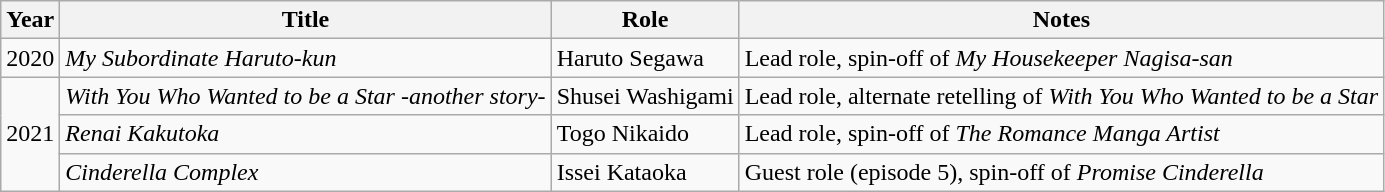<table class="wikitable plainrowheader">
<tr>
<th scope="col">Year</th>
<th scope="col">Title</th>
<th scope="col">Role</th>
<th scope="col">Notes</th>
</tr>
<tr>
<td>2020</td>
<td><em>My Subordinate Haruto-kun</em></td>
<td>Haruto Segawa</td>
<td>Lead role, spin-off of <em>My Housekeeper Nagisa-san</em></td>
</tr>
<tr>
<td rowspan="3">2021</td>
<td><em>With You Who Wanted to be a Star -another story-</em></td>
<td>Shusei Washigami</td>
<td>Lead role, alternate retelling of <em>With You Who Wanted to be a Star</em></td>
</tr>
<tr>
<td><em>Renai Kakutoka</em></td>
<td>Togo Nikaido</td>
<td>Lead role, spin-off of <em>The Romance Manga Artist</em></td>
</tr>
<tr>
<td><em>Cinderella Complex</em></td>
<td>Issei Kataoka</td>
<td>Guest role (episode 5), spin-off of <em>Promise Cinderella</em></td>
</tr>
</table>
